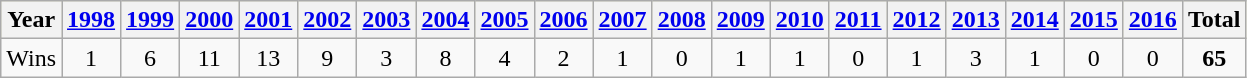<table class="wikitable">
<tr style="background:#ffc;">
<th scope="col">Year</th>
<th scope="col"><a href='#'>1998</a></th>
<th scope="col"><a href='#'>1999</a></th>
<th scope="col"><a href='#'>2000</a></th>
<th scope="col"><a href='#'>2001</a></th>
<th scope="col"><a href='#'>2002</a></th>
<th scope="col"><a href='#'>2003</a></th>
<th scope="col"><a href='#'>2004</a></th>
<th scope="col"><a href='#'>2005</a></th>
<th scope="col"><a href='#'>2006</a></th>
<th scope="col"><a href='#'>2007</a></th>
<th scope="col"><a href='#'>2008</a></th>
<th scope="col"><a href='#'>2009</a></th>
<th scope="col"><a href='#'>2010</a></th>
<th scope="col"><a href='#'>2011</a></th>
<th scope="col"><a href='#'>2012</a></th>
<th scope="col"><a href='#'>2013</a></th>
<th scope="col"><a href='#'>2014</a></th>
<th scope="col"><a href='#'>2015</a></th>
<th scope="col"><a href='#'>2016</a></th>
<th scope="col">Total</th>
</tr>
<tr align=center>
<td>Wins</td>
<td>1</td>
<td>6</td>
<td>11</td>
<td>13</td>
<td>9</td>
<td>3</td>
<td>8</td>
<td>4</td>
<td>2</td>
<td>1</td>
<td>0</td>
<td>1</td>
<td>1</td>
<td>0</td>
<td>1</td>
<td>3</td>
<td>1</td>
<td>0</td>
<td>0</td>
<td><strong>65</strong></td>
</tr>
</table>
